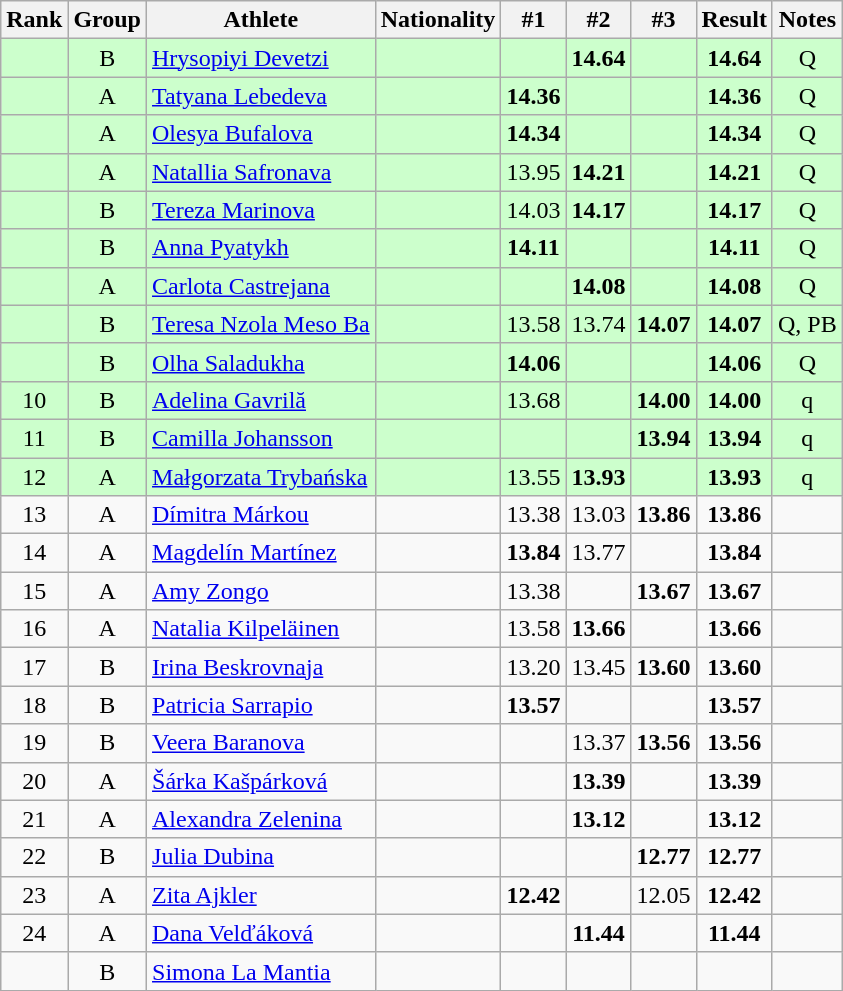<table class="wikitable sortable" style="text-align:center">
<tr>
<th>Rank</th>
<th>Group</th>
<th>Athlete</th>
<th>Nationality</th>
<th>#1</th>
<th>#2</th>
<th>#3</th>
<th>Result</th>
<th>Notes</th>
</tr>
<tr bgcolor=ccffcc>
<td></td>
<td>B</td>
<td align=left><a href='#'>Hrysopiyi Devetzi</a></td>
<td align=left></td>
<td></td>
<td><strong>14.64</strong></td>
<td></td>
<td><strong>14.64</strong></td>
<td>Q</td>
</tr>
<tr bgcolor=ccffcc>
<td></td>
<td>A</td>
<td align=left><a href='#'>Tatyana Lebedeva</a></td>
<td align=left></td>
<td><strong>14.36</strong></td>
<td></td>
<td></td>
<td><strong>14.36</strong></td>
<td>Q</td>
</tr>
<tr bgcolor=ccffcc>
<td></td>
<td>A</td>
<td align=left><a href='#'>Olesya Bufalova</a></td>
<td align=left></td>
<td><strong>14.34</strong></td>
<td></td>
<td></td>
<td><strong>14.34</strong></td>
<td>Q</td>
</tr>
<tr bgcolor=ccffcc>
<td></td>
<td>A</td>
<td align=left><a href='#'>Natallia Safronava</a></td>
<td align=left></td>
<td>13.95</td>
<td><strong>14.21</strong></td>
<td></td>
<td><strong>14.21</strong></td>
<td>Q</td>
</tr>
<tr bgcolor=ccffcc>
<td></td>
<td>B</td>
<td align=left><a href='#'>Tereza Marinova</a></td>
<td align=left></td>
<td>14.03</td>
<td><strong>14.17</strong></td>
<td></td>
<td><strong>14.17</strong></td>
<td>Q</td>
</tr>
<tr bgcolor=ccffcc>
<td></td>
<td>B</td>
<td align=left><a href='#'>Anna Pyatykh</a></td>
<td align=left></td>
<td><strong>14.11</strong></td>
<td></td>
<td></td>
<td><strong>14.11</strong></td>
<td>Q</td>
</tr>
<tr bgcolor=ccffcc>
<td></td>
<td>A</td>
<td align=left><a href='#'>Carlota Castrejana</a></td>
<td align=left></td>
<td></td>
<td><strong>14.08</strong></td>
<td></td>
<td><strong>14.08</strong></td>
<td>Q</td>
</tr>
<tr bgcolor=ccffcc>
<td></td>
<td>B</td>
<td align=left><a href='#'>Teresa Nzola Meso Ba</a></td>
<td align=left></td>
<td>13.58</td>
<td>13.74</td>
<td><strong>14.07</strong></td>
<td><strong>14.07</strong></td>
<td>Q, PB</td>
</tr>
<tr bgcolor=ccffcc>
<td></td>
<td>B</td>
<td align=left><a href='#'>Olha Saladukha</a></td>
<td align=left></td>
<td><strong>14.06</strong></td>
<td></td>
<td></td>
<td><strong>14.06</strong></td>
<td>Q</td>
</tr>
<tr bgcolor=ccffcc>
<td>10</td>
<td>B</td>
<td align=left><a href='#'>Adelina Gavrilă</a></td>
<td align=left></td>
<td>13.68</td>
<td></td>
<td><strong>14.00</strong></td>
<td><strong>14.00</strong></td>
<td>q</td>
</tr>
<tr bgcolor=ccffcc>
<td>11</td>
<td>B</td>
<td align=left><a href='#'>Camilla Johansson</a></td>
<td align=left></td>
<td></td>
<td></td>
<td><strong>13.94</strong></td>
<td><strong>13.94</strong></td>
<td>q</td>
</tr>
<tr bgcolor=ccffcc>
<td>12</td>
<td>A</td>
<td align=left><a href='#'>Małgorzata Trybańska</a></td>
<td align=left></td>
<td>13.55</td>
<td><strong>13.93</strong></td>
<td></td>
<td><strong>13.93</strong></td>
<td>q</td>
</tr>
<tr>
<td>13</td>
<td>A</td>
<td align=left><a href='#'>Dímitra Márkou</a></td>
<td align=left></td>
<td>13.38</td>
<td>13.03</td>
<td><strong>13.86</strong></td>
<td><strong>13.86</strong></td>
<td></td>
</tr>
<tr>
<td>14</td>
<td>A</td>
<td align=left><a href='#'>Magdelín Martínez</a></td>
<td align=left></td>
<td><strong>13.84</strong></td>
<td>13.77</td>
<td></td>
<td><strong>13.84</strong></td>
<td></td>
</tr>
<tr>
<td>15</td>
<td>A</td>
<td align=left><a href='#'>Amy Zongo</a></td>
<td align=left></td>
<td>13.38</td>
<td></td>
<td><strong>13.67</strong></td>
<td><strong>13.67</strong></td>
<td></td>
</tr>
<tr>
<td>16</td>
<td>A</td>
<td align=left><a href='#'>Natalia Kilpeläinen</a></td>
<td align=left></td>
<td>13.58</td>
<td><strong>13.66</strong></td>
<td></td>
<td><strong>13.66</strong></td>
<td></td>
</tr>
<tr>
<td>17</td>
<td>B</td>
<td align=left><a href='#'>Irina Beskrovnaja</a></td>
<td align=left></td>
<td>13.20</td>
<td>13.45</td>
<td><strong>13.60</strong></td>
<td><strong>13.60</strong></td>
<td></td>
</tr>
<tr>
<td>18</td>
<td>B</td>
<td align=left><a href='#'>Patricia Sarrapio</a></td>
<td align=left></td>
<td><strong>13.57</strong></td>
<td></td>
<td></td>
<td><strong>13.57</strong></td>
<td></td>
</tr>
<tr>
<td>19</td>
<td>B</td>
<td align=left><a href='#'>Veera Baranova</a></td>
<td align=left></td>
<td></td>
<td>13.37</td>
<td><strong>13.56</strong></td>
<td><strong>13.56</strong></td>
<td></td>
</tr>
<tr>
<td>20</td>
<td>A</td>
<td align=left><a href='#'>Šárka Kašpárková</a></td>
<td align=left></td>
<td></td>
<td><strong>13.39</strong></td>
<td></td>
<td><strong>13.39</strong></td>
<td></td>
</tr>
<tr>
<td>21</td>
<td>A</td>
<td align=left><a href='#'>Alexandra Zelenina</a></td>
<td align=left></td>
<td></td>
<td><strong>13.12</strong></td>
<td></td>
<td><strong>13.12</strong></td>
<td></td>
</tr>
<tr>
<td>22</td>
<td>B</td>
<td align=left><a href='#'>Julia Dubina</a></td>
<td align=left></td>
<td></td>
<td></td>
<td><strong>12.77</strong></td>
<td><strong>12.77</strong></td>
<td></td>
</tr>
<tr>
<td>23</td>
<td>A</td>
<td align=left><a href='#'>Zita Ajkler</a></td>
<td align=left></td>
<td><strong>12.42</strong></td>
<td></td>
<td>12.05</td>
<td><strong>12.42</strong></td>
<td></td>
</tr>
<tr>
<td>24</td>
<td>A</td>
<td align=left><a href='#'>Dana Velďáková</a></td>
<td align=left></td>
<td></td>
<td><strong>11.44</strong></td>
<td></td>
<td><strong>11.44</strong></td>
<td></td>
</tr>
<tr>
<td></td>
<td>B</td>
<td align=left><a href='#'>Simona La Mantia</a></td>
<td align=left></td>
<td></td>
<td></td>
<td></td>
<td><strong></strong></td>
<td></td>
</tr>
</table>
